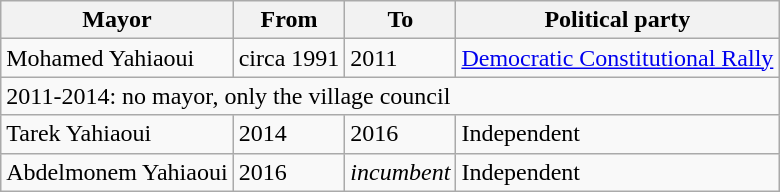<table class="wikitable">
<tr>
<th>Mayor</th>
<th>From</th>
<th>To</th>
<th>Political party</th>
</tr>
<tr>
<td>Mohamed Yahiaoui</td>
<td>circa 1991</td>
<td>2011</td>
<td><a href='#'>Democratic Constitutional Rally</a></td>
</tr>
<tr>
<td colspan="4">2011-2014: no mayor, only the village council</td>
</tr>
<tr>
<td>Tarek Yahiaoui</td>
<td>2014</td>
<td>2016</td>
<td>Independent</td>
</tr>
<tr>
<td>Abdelmonem Yahiaoui</td>
<td>2016</td>
<td><em>incumbent</em></td>
<td>Independent</td>
</tr>
</table>
